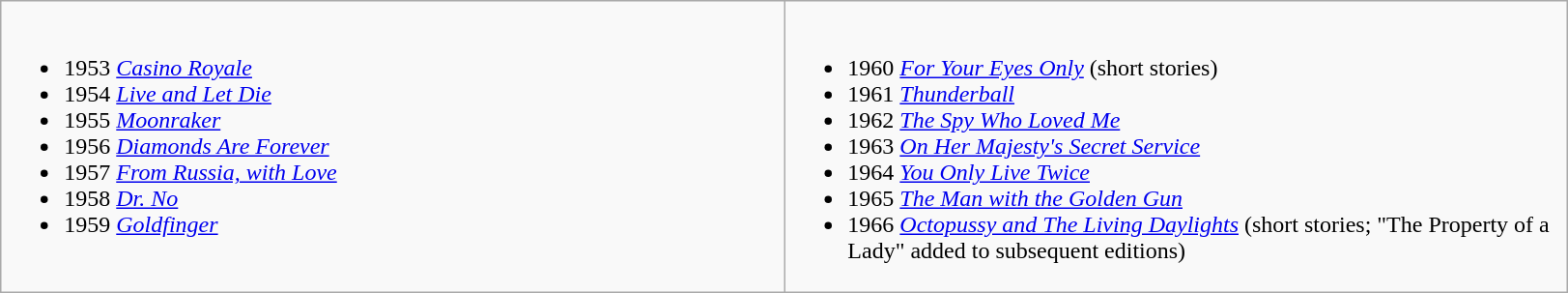<table class="wikitable">
<tr style="vertical-align:top; width:225px;">
<td style="width:400pt;"><br><ul><li>1953 <em><a href='#'>Casino Royale</a></em></li><li>1954 <em><a href='#'>Live and Let Die</a></em></li><li>1955 <em><a href='#'>Moonraker</a></em></li><li>1956 <em><a href='#'>Diamonds Are Forever</a></em></li><li>1957 <em><a href='#'>From Russia, with Love</a></em></li><li>1958 <em><a href='#'>Dr. No</a></em></li><li>1959 <em><a href='#'>Goldfinger</a></em></li></ul></td>
<td style="width:400pt;"><br><ul><li>1960 <em><a href='#'>For Your Eyes Only</a></em> (short stories)</li><li>1961 <em><a href='#'>Thunderball</a></em></li><li>1962 <em><a href='#'>The Spy Who Loved Me</a></em></li><li>1963 <em><a href='#'>On Her Majesty's Secret Service</a></em></li><li>1964 <em><a href='#'>You Only Live Twice</a></em></li><li>1965 <em><a href='#'>The Man with the Golden Gun</a></em></li><li>1966 <em><a href='#'>Octopussy and The Living Daylights</a></em> (short stories; "The Property of a Lady" added to subsequent editions)</li></ul></td>
</tr>
</table>
